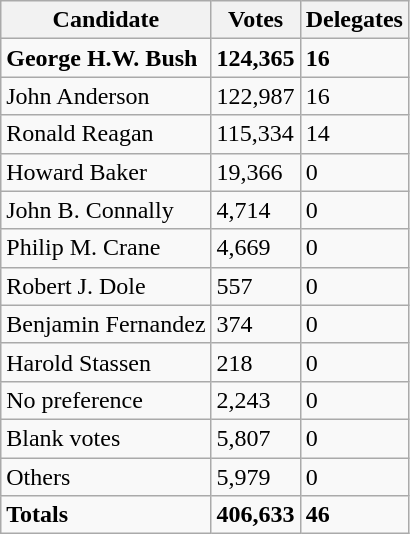<table class="wikitable sortable">
<tr>
<th>Candidate</th>
<th>Votes</th>
<th>Delegates</th>
</tr>
<tr>
<td><strong>George H.W. Bush</strong></td>
<td><strong>124,365</strong></td>
<td><strong>16</strong></td>
</tr>
<tr>
<td>John Anderson</td>
<td>122,987</td>
<td>16</td>
</tr>
<tr>
<td>Ronald Reagan</td>
<td>115,334</td>
<td>14</td>
</tr>
<tr>
<td>Howard Baker</td>
<td>19,366</td>
<td>0</td>
</tr>
<tr>
<td>John B. Connally</td>
<td>4,714</td>
<td>0</td>
</tr>
<tr>
<td>Philip M. Crane</td>
<td>4,669</td>
<td>0</td>
</tr>
<tr>
<td>Robert J. Dole</td>
<td>557</td>
<td>0</td>
</tr>
<tr>
<td>Benjamin Fernandez</td>
<td>374</td>
<td>0</td>
</tr>
<tr>
<td>Harold Stassen</td>
<td>218</td>
<td>0</td>
</tr>
<tr>
<td>No preference</td>
<td>2,243</td>
<td>0</td>
</tr>
<tr>
<td>Blank votes</td>
<td>5,807</td>
<td>0</td>
</tr>
<tr>
<td>Others</td>
<td>5,979</td>
<td>0</td>
</tr>
<tr>
<td><strong>Totals</strong></td>
<td><strong>406,633</strong></td>
<td><strong>46</strong></td>
</tr>
</table>
